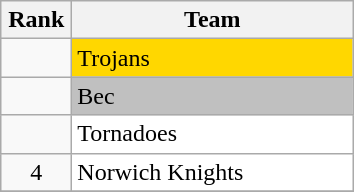<table class="wikitable" style="text-align: center;">
<tr>
<th width=40>Rank</th>
<th width=180>Team</th>
</tr>
<tr>
<td></td>
<td bgcolor=Gold align=left>Trojans</td>
</tr>
<tr>
<td></td>
<td bgcolor=silver align=left>Bec</td>
</tr>
<tr>
<td></td>
<td bgcolor=white align=left>Tornadoes</td>
</tr>
<tr>
<td>4</td>
<td bgcolor=white align=left>Norwich Knights</td>
</tr>
<tr>
</tr>
</table>
